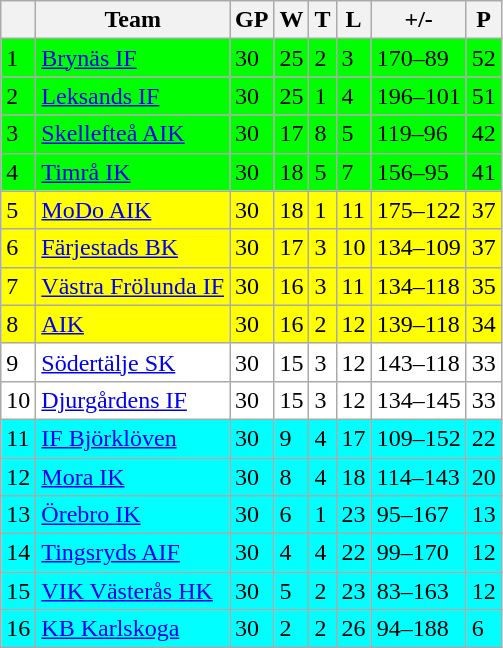<table class="wikitable">
<tr>
<th></th>
<th>Team</th>
<th>GP</th>
<th>W</th>
<th>T</th>
<th>L</th>
<th>+/-</th>
<th>P</th>
</tr>
<tr style="background:#00FF00">
<td>1</td>
<td><a href='#'>Brynäs IF</a></td>
<td>30</td>
<td>25</td>
<td>2</td>
<td>3</td>
<td>170–89</td>
<td>52</td>
</tr>
<tr style="background:#00FF00">
<td>2</td>
<td><a href='#'>Leksands IF</a></td>
<td>30</td>
<td>25</td>
<td>1</td>
<td>4</td>
<td>196–101</td>
<td>51</td>
</tr>
<tr style="background:#00FF00">
<td>3</td>
<td><a href='#'>Skellefteå AIK</a></td>
<td>30</td>
<td>17</td>
<td>8</td>
<td>5</td>
<td>119–96</td>
<td>42</td>
</tr>
<tr style="background:#00FF00">
<td>4</td>
<td><a href='#'>Timrå IK</a></td>
<td>30</td>
<td>18</td>
<td>5</td>
<td>7</td>
<td>156–95</td>
<td>41</td>
</tr>
<tr style="background:#FFFF00">
<td>5</td>
<td><a href='#'>MoDo AIK</a></td>
<td>30</td>
<td>18</td>
<td>1</td>
<td>11</td>
<td>175–122</td>
<td>37</td>
</tr>
<tr style="background:#FFFF00">
<td>6</td>
<td><a href='#'>Färjestads BK</a></td>
<td>30</td>
<td>17</td>
<td>3</td>
<td>10</td>
<td>134–109</td>
<td>37</td>
</tr>
<tr style="background:#FFFF00">
<td>7</td>
<td><a href='#'>Västra Frölunda IF</a></td>
<td>30</td>
<td>16</td>
<td>3</td>
<td>11</td>
<td>134–118</td>
<td>35</td>
</tr>
<tr style="background:#FFFF00">
<td>8</td>
<td><a href='#'>AIK</a></td>
<td>30</td>
<td>16</td>
<td>2</td>
<td>12</td>
<td>139–118</td>
<td>34</td>
</tr>
<tr style="background:#FFFFFF">
<td>9</td>
<td><a href='#'>Södertälje SK</a></td>
<td>30</td>
<td>15</td>
<td>3</td>
<td>12</td>
<td>143–118</td>
<td>33</td>
</tr>
<tr style="background:#FFFFFF">
<td>10</td>
<td><a href='#'>Djurgårdens IF</a></td>
<td>30</td>
<td>15</td>
<td>3</td>
<td>12</td>
<td>134–145</td>
<td>33</td>
</tr>
<tr style="background:#00FFFF">
<td>11</td>
<td><a href='#'>IF Björklöven</a></td>
<td>30</td>
<td>9</td>
<td>4</td>
<td>17</td>
<td>109–152</td>
<td>22</td>
</tr>
<tr style="background:#00FFFF">
<td>12</td>
<td><a href='#'>Mora IK</a></td>
<td>30</td>
<td>8</td>
<td>4</td>
<td>18</td>
<td>114–143</td>
<td>20</td>
</tr>
<tr style="background:#00FFFF">
<td>13</td>
<td><a href='#'>Örebro IK</a></td>
<td>30</td>
<td>6</td>
<td>1</td>
<td>23</td>
<td>95–167</td>
<td>13</td>
</tr>
<tr style="background:#00FFFF">
<td>14</td>
<td><a href='#'>Tingsryds AIF</a></td>
<td>30</td>
<td>4</td>
<td>4</td>
<td>22</td>
<td>99–170</td>
<td>12</td>
</tr>
<tr style="background:#00FFFF">
<td>15</td>
<td><a href='#'>VIK Västerås HK</a></td>
<td>30</td>
<td>5</td>
<td>2</td>
<td>23</td>
<td>83–163</td>
<td>12</td>
</tr>
<tr style="background:#00FFFF">
<td>16</td>
<td><a href='#'>KB Karlskoga</a></td>
<td>30</td>
<td>2</td>
<td>2</td>
<td>26</td>
<td>94–188</td>
<td>6</td>
</tr>
</table>
